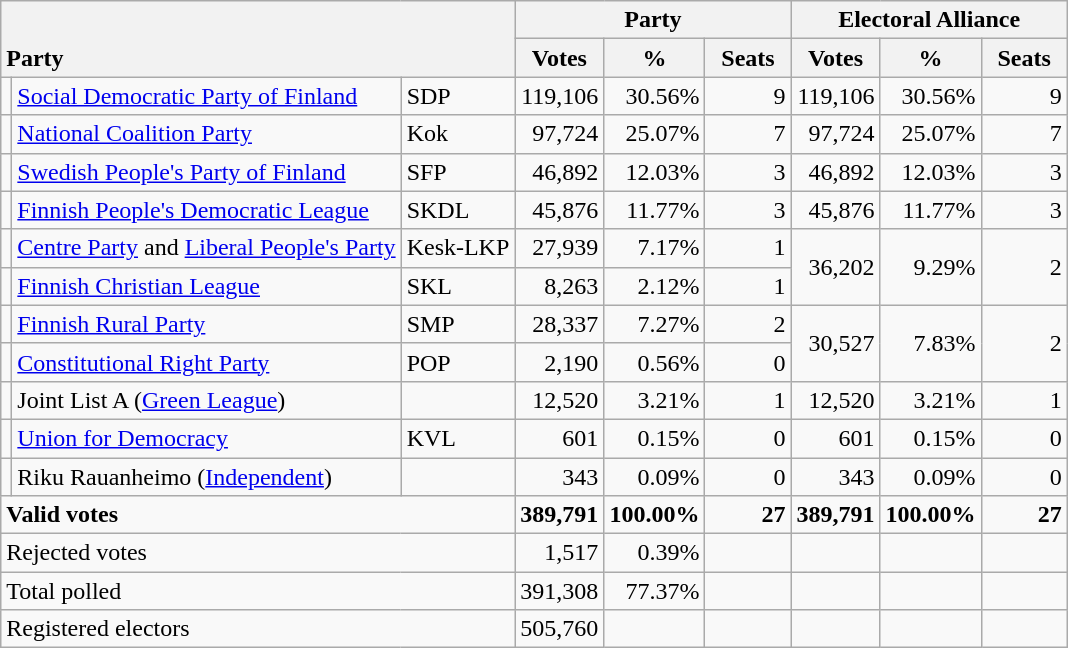<table class="wikitable" border="1" style="text-align:right;">
<tr>
<th style="text-align:left;" valign=bottom rowspan=2 colspan=3>Party</th>
<th colspan=3>Party</th>
<th colspan=3>Electoral Alliance</th>
</tr>
<tr>
<th align=center valign=bottom width="50">Votes</th>
<th align=center valign=bottom width="50">%</th>
<th align=center valign=bottom width="50">Seats</th>
<th align=center valign=bottom width="50">Votes</th>
<th align=center valign=bottom width="50">%</th>
<th align=center valign=bottom width="50">Seats</th>
</tr>
<tr>
<td></td>
<td align=left style="white-space: nowrap;"><a href='#'>Social Democratic Party of Finland</a></td>
<td align=left>SDP</td>
<td>119,106</td>
<td>30.56%</td>
<td>9</td>
<td>119,106</td>
<td>30.56%</td>
<td>9</td>
</tr>
<tr>
<td></td>
<td align=left><a href='#'>National Coalition Party</a></td>
<td align=left>Kok</td>
<td>97,724</td>
<td>25.07%</td>
<td>7</td>
<td>97,724</td>
<td>25.07%</td>
<td>7</td>
</tr>
<tr>
<td></td>
<td align=left><a href='#'>Swedish People's Party of Finland</a></td>
<td align=left>SFP</td>
<td>46,892</td>
<td>12.03%</td>
<td>3</td>
<td>46,892</td>
<td>12.03%</td>
<td>3</td>
</tr>
<tr>
<td></td>
<td align=left><a href='#'>Finnish People's Democratic League</a></td>
<td align=left>SKDL</td>
<td>45,876</td>
<td>11.77%</td>
<td>3</td>
<td>45,876</td>
<td>11.77%</td>
<td>3</td>
</tr>
<tr>
<td></td>
<td align=left><a href='#'>Centre Party</a> and <a href='#'>Liberal People's Party</a></td>
<td align=left>Kesk-LKP</td>
<td>27,939</td>
<td>7.17%</td>
<td>1</td>
<td rowspan=2>36,202</td>
<td rowspan=2>9.29%</td>
<td rowspan=2>2</td>
</tr>
<tr>
<td></td>
<td align=left><a href='#'>Finnish Christian League</a></td>
<td align=left>SKL</td>
<td>8,263</td>
<td>2.12%</td>
<td>1</td>
</tr>
<tr>
<td></td>
<td align=left><a href='#'>Finnish Rural Party</a></td>
<td align=left>SMP</td>
<td>28,337</td>
<td>7.27%</td>
<td>2</td>
<td rowspan=2>30,527</td>
<td rowspan=2>7.83%</td>
<td rowspan=2>2</td>
</tr>
<tr>
<td></td>
<td align=left><a href='#'>Constitutional Right Party</a></td>
<td align=left>POP</td>
<td>2,190</td>
<td>0.56%</td>
<td>0</td>
</tr>
<tr>
<td></td>
<td align=left>Joint List A (<a href='#'>Green League</a>)</td>
<td align=left></td>
<td>12,520</td>
<td>3.21%</td>
<td>1</td>
<td>12,520</td>
<td>3.21%</td>
<td>1</td>
</tr>
<tr>
<td></td>
<td align=left><a href='#'>Union for Democracy</a></td>
<td align=left>KVL</td>
<td>601</td>
<td>0.15%</td>
<td>0</td>
<td>601</td>
<td>0.15%</td>
<td>0</td>
</tr>
<tr>
<td></td>
<td align=left>Riku Rauanheimo (<a href='#'>Independent</a>)</td>
<td align=left></td>
<td>343</td>
<td>0.09%</td>
<td>0</td>
<td>343</td>
<td>0.09%</td>
<td>0</td>
</tr>
<tr style="font-weight:bold">
<td align=left colspan=3>Valid votes</td>
<td>389,791</td>
<td>100.00%</td>
<td>27</td>
<td>389,791</td>
<td>100.00%</td>
<td>27</td>
</tr>
<tr>
<td align=left colspan=3>Rejected votes</td>
<td>1,517</td>
<td>0.39%</td>
<td></td>
<td></td>
<td></td>
<td></td>
</tr>
<tr>
<td align=left colspan=3>Total polled</td>
<td>391,308</td>
<td>77.37%</td>
<td></td>
<td></td>
<td></td>
<td></td>
</tr>
<tr>
<td align=left colspan=3>Registered electors</td>
<td>505,760</td>
<td></td>
<td></td>
<td></td>
<td></td>
<td></td>
</tr>
</table>
